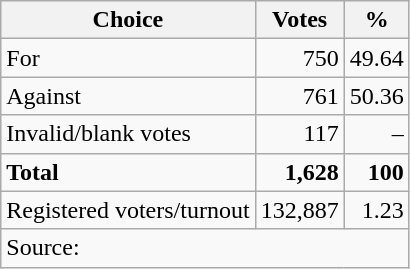<table class=wikitable style=text-align:right>
<tr>
<th>Choice</th>
<th>Votes</th>
<th>%</th>
</tr>
<tr>
<td align=left>For</td>
<td>750</td>
<td>49.64</td>
</tr>
<tr>
<td align=left>Against</td>
<td>761</td>
<td>50.36</td>
</tr>
<tr>
<td align=left>Invalid/blank votes</td>
<td>117</td>
<td>–</td>
</tr>
<tr>
<td align=left><strong>Total</strong></td>
<td><strong>1,628</strong></td>
<td><strong>100</strong></td>
</tr>
<tr>
<td align=left>Registered voters/turnout</td>
<td>132,887</td>
<td>1.23</td>
</tr>
<tr>
<td align=left colspan=3>Source: </td>
</tr>
</table>
